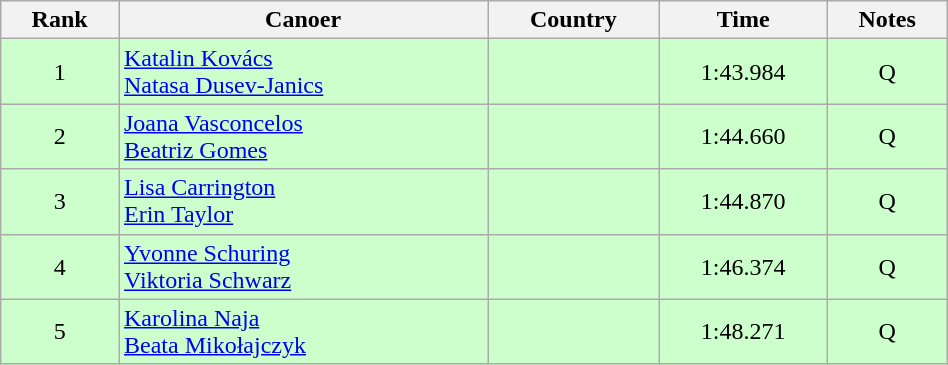<table class="wikitable sortable" width=50% style="text-align:center;">
<tr>
<th>Rank</th>
<th>Canoer</th>
<th>Country</th>
<th>Time</th>
<th>Notes</th>
</tr>
<tr bgcolor=ccffcc>
<td>1</td>
<td align="left"><a href='#'>Katalin Kovács</a><br><a href='#'>Natasa Dusev-Janics</a></td>
<td align="left"></td>
<td>1:43.984</td>
<td>Q</td>
</tr>
<tr bgcolor=ccffcc>
<td>2</td>
<td align="left"><a href='#'>Joana Vasconcelos</a><br><a href='#'>Beatriz Gomes</a></td>
<td align="left"></td>
<td>1:44.660</td>
<td>Q</td>
</tr>
<tr bgcolor=ccffcc>
<td>3</td>
<td align="left"><a href='#'>Lisa Carrington</a><br><a href='#'>Erin Taylor</a></td>
<td align="left"></td>
<td>1:44.870</td>
<td>Q</td>
</tr>
<tr bgcolor=ccffcc>
<td>4</td>
<td align="left"><a href='#'>Yvonne Schuring</a><br><a href='#'>Viktoria Schwarz</a></td>
<td align="left"></td>
<td>1:46.374</td>
<td>Q</td>
</tr>
<tr bgcolor=ccffcc>
<td>5</td>
<td align="left"><a href='#'>Karolina Naja</a><br><a href='#'>Beata Mikołajczyk</a></td>
<td align="left"></td>
<td>1:48.271</td>
<td>Q</td>
</tr>
</table>
